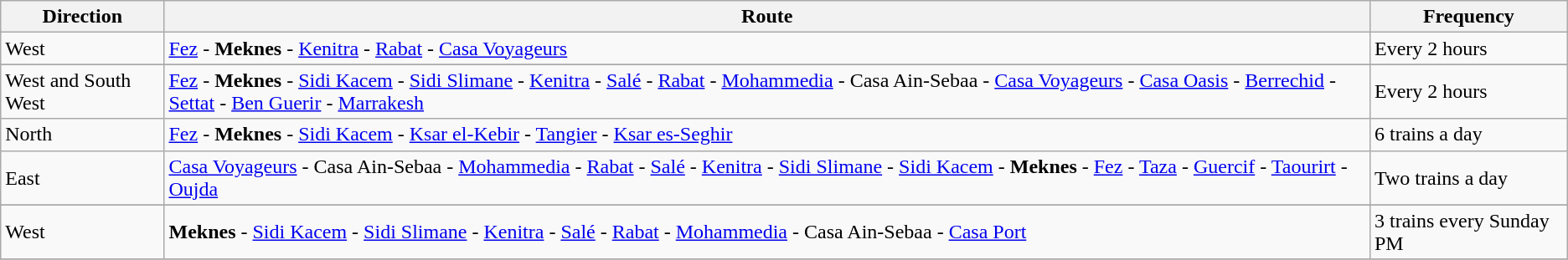<table class="wikitable">
<tr>
<th>Direction</th>
<th colspan="3">Route</th>
<th>Frequency</th>
</tr>
<tr>
<td>West</td>
<td colspan="3"><a href='#'>Fez</a> - <strong>Meknes</strong> - <a href='#'>Kenitra</a> - <a href='#'>Rabat</a> - <a href='#'>Casa Voyageurs</a></td>
<td>Every 2 hours</td>
</tr>
<tr>
</tr>
<tr>
<td>West and South West</td>
<td colspan="3"><a href='#'>Fez</a> - <strong>Meknes</strong> - <a href='#'>Sidi Kacem</a> - <a href='#'>Sidi Slimane</a> - <a href='#'>Kenitra</a> - <a href='#'>Salé</a> - <a href='#'>Rabat</a> - <a href='#'>Mohammedia</a> - Casa Ain-Sebaa - <a href='#'>Casa Voyageurs</a> - <a href='#'>Casa Oasis</a> - <a href='#'>Berrechid</a> - <a href='#'>Settat</a> - <a href='#'>Ben Guerir</a> - <a href='#'>Marrakesh</a></td>
<td>Every 2 hours</td>
</tr>
<tr>
<td>North</td>
<td colspan="3"><a href='#'>Fez</a> - <strong>Meknes</strong> - <a href='#'>Sidi Kacem</a> - <a href='#'>Ksar el-Kebir</a> - <a href='#'>Tangier</a> - <a href='#'>Ksar es-Seghir</a></td>
<td>6 trains a day</td>
</tr>
<tr>
<td>East</td>
<td colspan="3"><a href='#'>Casa Voyageurs</a> - Casa Ain-Sebaa - <a href='#'>Mohammedia</a> - <a href='#'>Rabat</a> - <a href='#'>Salé</a> - <a href='#'>Kenitra</a> - <a href='#'>Sidi Slimane</a> - <a href='#'>Sidi Kacem</a> - <strong>Meknes</strong> - <a href='#'>Fez</a> - <a href='#'>Taza</a> - <a href='#'>Guercif</a> - <a href='#'>Taourirt</a> - <a href='#'>Oujda</a></td>
<td>Two trains a day</td>
</tr>
<tr>
</tr>
<tr>
<td>West</td>
<td colspan="3"><strong>Meknes</strong> - <a href='#'>Sidi Kacem</a> - <a href='#'>Sidi Slimane</a> - <a href='#'>Kenitra</a> - <a href='#'>Salé</a> - <a href='#'>Rabat</a> - <a href='#'>Mohammedia</a> - Casa Ain-Sebaa - <a href='#'>Casa Port</a></td>
<td>3 trains every Sunday PM</td>
</tr>
<tr>
</tr>
</table>
